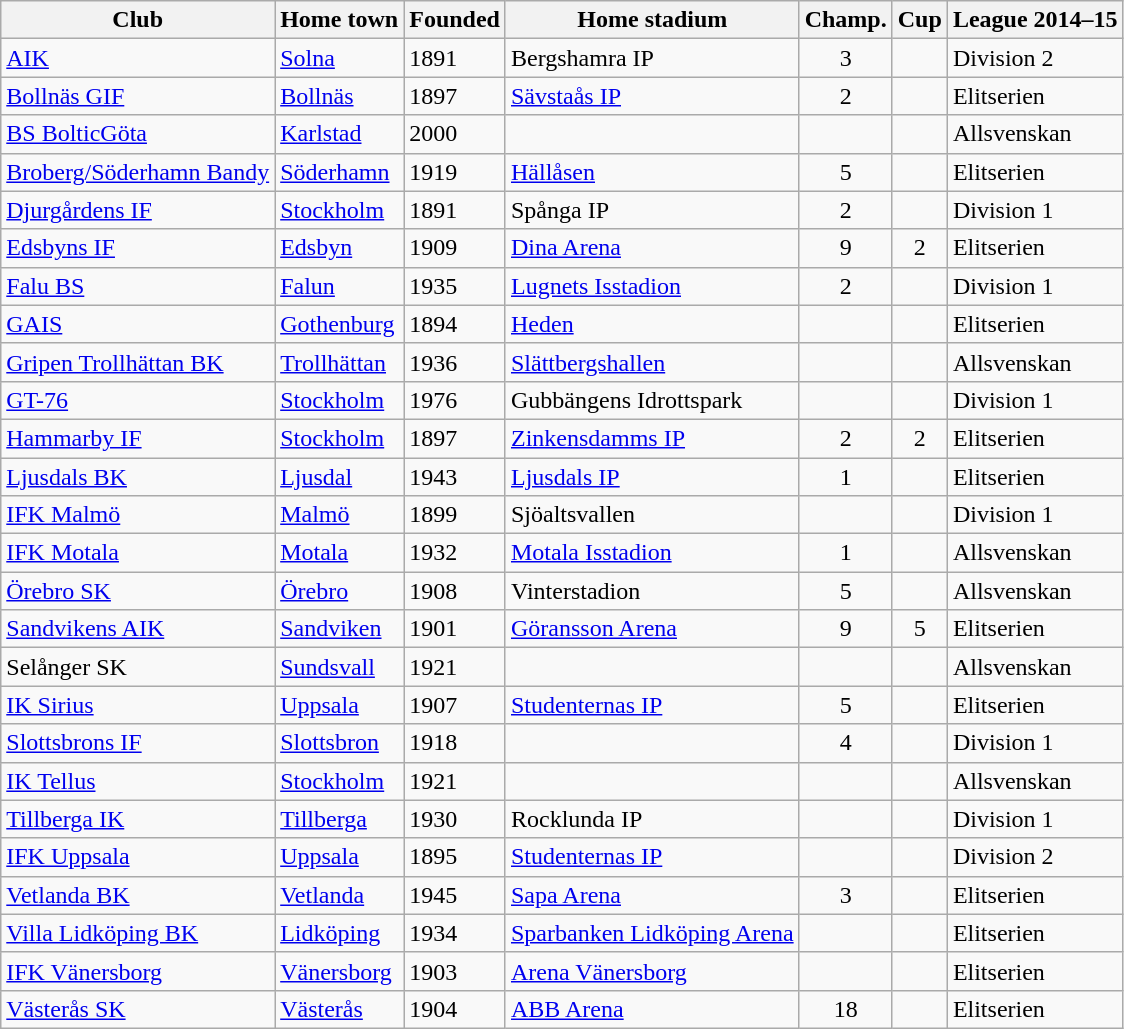<table class="wikitable sortable">
<tr>
<th>Club</th>
<th>Home town</th>
<th>Founded</th>
<th>Home stadium</th>
<th>Champ.</th>
<th>Cup</th>
<th>League 2014–15</th>
</tr>
<tr>
<td><a href='#'>AIK</a></td>
<td><a href='#'>Solna</a></td>
<td>1891</td>
<td>Bergshamra IP</td>
<td align=center>3</td>
<td align=center></td>
<td>Division 2</td>
</tr>
<tr>
<td><a href='#'>Bollnäs GIF</a></td>
<td><a href='#'>Bollnäs</a></td>
<td>1897</td>
<td><a href='#'>Sävstaås IP</a></td>
<td align=center>2</td>
<td align=center></td>
<td>Elitserien</td>
</tr>
<tr>
<td><a href='#'>BS BolticGöta</a></td>
<td><a href='#'>Karlstad</a></td>
<td>2000</td>
<td></td>
<td align=center></td>
<td align=center></td>
<td>Allsvenskan</td>
</tr>
<tr>
<td><a href='#'>Broberg/Söderhamn Bandy</a></td>
<td><a href='#'>Söderhamn</a></td>
<td>1919</td>
<td><a href='#'>Hällåsen</a></td>
<td align=center>5</td>
<td align=center></td>
<td>Elitserien</td>
</tr>
<tr>
<td><a href='#'>Djurgårdens IF</a></td>
<td><a href='#'>Stockholm</a></td>
<td>1891</td>
<td>Spånga IP</td>
<td align=center>2</td>
<td></td>
<td>Division 1</td>
</tr>
<tr>
<td><a href='#'>Edsbyns IF</a></td>
<td><a href='#'>Edsbyn</a></td>
<td>1909</td>
<td><a href='#'>Dina Arena</a></td>
<td align=center>9</td>
<td align=center>2</td>
<td>Elitserien</td>
</tr>
<tr>
<td><a href='#'>Falu BS</a></td>
<td><a href='#'>Falun</a></td>
<td>1935</td>
<td><a href='#'>Lugnets Isstadion</a></td>
<td align=center>2</td>
<td align=center></td>
<td>Division 1</td>
</tr>
<tr>
<td><a href='#'>GAIS</a></td>
<td><a href='#'>Gothenburg</a></td>
<td>1894</td>
<td><a href='#'>Heden</a></td>
<td align=center></td>
<td></td>
<td>Elitserien</td>
</tr>
<tr>
<td><a href='#'>Gripen Trollhättan BK</a></td>
<td><a href='#'>Trollhättan</a></td>
<td>1936</td>
<td><a href='#'>Slättbergshallen</a></td>
<td align=center></td>
<td></td>
<td>Allsvenskan</td>
</tr>
<tr>
<td><a href='#'>GT-76</a></td>
<td><a href='#'>Stockholm</a></td>
<td>1976</td>
<td>Gubbängens Idrottspark</td>
<td></td>
<td></td>
<td>Division 1</td>
</tr>
<tr>
<td><a href='#'>Hammarby IF</a></td>
<td><a href='#'>Stockholm</a></td>
<td>1897</td>
<td><a href='#'>Zinkensdamms IP</a></td>
<td align=center>2</td>
<td align=center>2</td>
<td>Elitserien</td>
</tr>
<tr>
<td><a href='#'>Ljusdals BK</a></td>
<td><a href='#'>Ljusdal</a></td>
<td>1943</td>
<td><a href='#'>Ljusdals IP</a></td>
<td align=center>1</td>
<td></td>
<td>Elitserien</td>
</tr>
<tr>
<td><a href='#'>IFK Malmö</a></td>
<td><a href='#'>Malmö</a></td>
<td>1899</td>
<td>Sjöaltsvallen</td>
<td></td>
<td></td>
<td>Division 1</td>
</tr>
<tr>
<td><a href='#'>IFK Motala</a></td>
<td><a href='#'>Motala</a></td>
<td>1932</td>
<td><a href='#'>Motala Isstadion</a></td>
<td align=center>1</td>
<td></td>
<td>Allsvenskan</td>
</tr>
<tr>
<td><a href='#'>Örebro SK</a></td>
<td><a href='#'>Örebro</a></td>
<td>1908</td>
<td>Vinterstadion</td>
<td align=center>5</td>
<td></td>
<td>Allsvenskan</td>
</tr>
<tr>
<td><a href='#'>Sandvikens AIK</a></td>
<td><a href='#'>Sandviken</a></td>
<td>1901</td>
<td><a href='#'>Göransson Arena</a></td>
<td align=center>9</td>
<td align=center>5</td>
<td>Elitserien</td>
</tr>
<tr>
<td>Selånger SK</td>
<td><a href='#'>Sundsvall</a></td>
<td>1921</td>
<td></td>
<td></td>
<td></td>
<td>Allsvenskan</td>
</tr>
<tr>
<td><a href='#'>IK Sirius</a></td>
<td><a href='#'>Uppsala</a></td>
<td>1907</td>
<td><a href='#'>Studenternas IP</a></td>
<td align=center>5</td>
<td></td>
<td>Elitserien</td>
</tr>
<tr>
<td><a href='#'>Slottsbrons IF</a></td>
<td><a href='#'>Slottsbron</a></td>
<td>1918</td>
<td></td>
<td align=center>4</td>
<td></td>
<td>Division 1</td>
</tr>
<tr>
<td><a href='#'>IK Tellus</a></td>
<td><a href='#'>Stockholm</a></td>
<td>1921</td>
<td></td>
<td></td>
<td></td>
<td>Allsvenskan</td>
</tr>
<tr>
<td><a href='#'>Tillberga IK</a></td>
<td><a href='#'>Tillberga</a></td>
<td>1930</td>
<td>Rocklunda IP</td>
<td align=center></td>
<td></td>
<td>Division 1</td>
</tr>
<tr>
<td><a href='#'>IFK Uppsala</a></td>
<td><a href='#'>Uppsala</a></td>
<td>1895</td>
<td><a href='#'>Studenternas IP</a></td>
<td align=center></td>
<td></td>
<td>Division 2</td>
</tr>
<tr>
<td><a href='#'>Vetlanda BK</a></td>
<td><a href='#'>Vetlanda</a></td>
<td>1945</td>
<td><a href='#'>Sapa Arena</a></td>
<td align=center>3</td>
<td></td>
<td>Elitserien</td>
</tr>
<tr>
<td><a href='#'>Villa Lidköping BK</a></td>
<td><a href='#'>Lidköping</a></td>
<td>1934</td>
<td><a href='#'>Sparbanken Lidköping Arena</a></td>
<td align=center></td>
<td></td>
<td>Elitserien</td>
</tr>
<tr>
<td><a href='#'>IFK Vänersborg</a></td>
<td><a href='#'>Vänersborg</a></td>
<td>1903</td>
<td><a href='#'>Arena Vänersborg</a></td>
<td align=center></td>
<td></td>
<td>Elitserien</td>
</tr>
<tr>
<td><a href='#'>Västerås SK</a></td>
<td><a href='#'>Västerås</a></td>
<td>1904</td>
<td><a href='#'>ABB Arena</a></td>
<td align=center>18</td>
<td align=center></td>
<td>Elitserien</td>
</tr>
</table>
